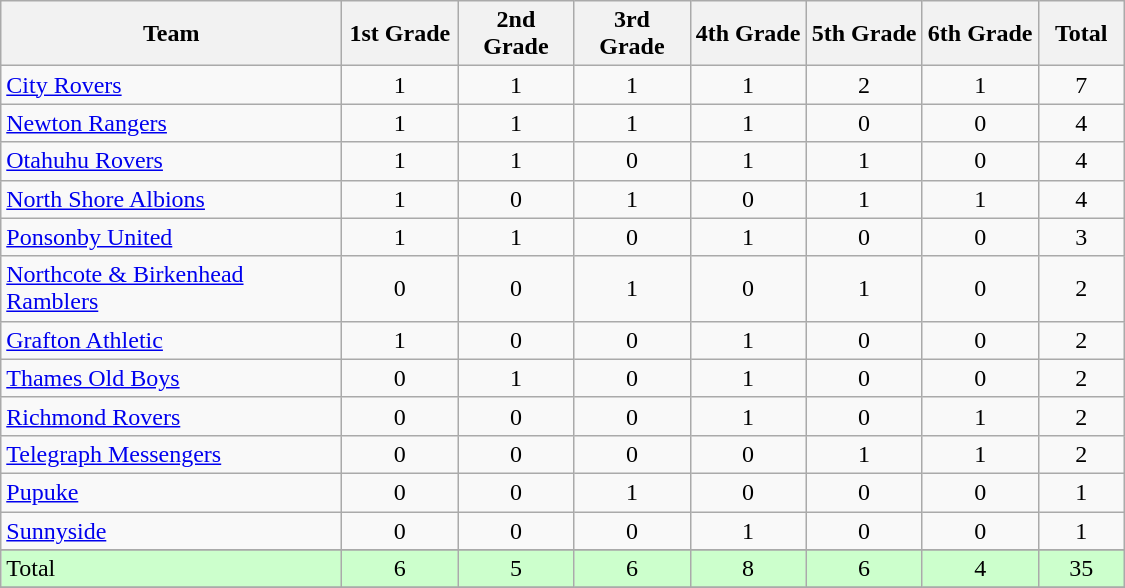<table class="wikitable" style="text-align:center;">
<tr>
<th width=220>Team</th>
<th width=70 abbr="1st Grade">1st Grade</th>
<th width=70 abbr="2nd Grade">2nd Grade</th>
<th width=70 abbr="3rd Grade">3rd Grade</th>
<th width=70 abbr="4th Grade">4th Grade</th>
<th width=70 abbr="5th Grade">5th Grade</th>
<th width=70 abbr="6th Grade">6th Grade</th>
<th width=50 abbr="Total">Total</th>
</tr>
<tr>
<td style="text-align:left;"><a href='#'>City Rovers</a></td>
<td>1</td>
<td>1</td>
<td>1</td>
<td>1</td>
<td>2</td>
<td>1</td>
<td>7</td>
</tr>
<tr>
<td style="text-align:left;"><a href='#'>Newton Rangers</a></td>
<td>1</td>
<td>1</td>
<td>1</td>
<td>1</td>
<td>0</td>
<td>0</td>
<td>4</td>
</tr>
<tr>
<td style="text-align:left;"><a href='#'>Otahuhu Rovers</a></td>
<td>1</td>
<td>1</td>
<td>0</td>
<td>1</td>
<td>1</td>
<td>0</td>
<td>4</td>
</tr>
<tr>
<td style="text-align:left;"><a href='#'>North Shore Albions</a></td>
<td>1</td>
<td>0</td>
<td>1</td>
<td>0</td>
<td>1</td>
<td>1</td>
<td>4</td>
</tr>
<tr>
<td style="text-align:left;"><a href='#'>Ponsonby United</a></td>
<td>1</td>
<td>1</td>
<td>0</td>
<td>1</td>
<td>0</td>
<td>0</td>
<td>3</td>
</tr>
<tr>
<td style="text-align:left;"><a href='#'>Northcote & Birkenhead Ramblers</a></td>
<td>0</td>
<td>0</td>
<td>1</td>
<td>0</td>
<td>1</td>
<td>0</td>
<td>2</td>
</tr>
<tr>
<td style="text-align:left;"><a href='#'>Grafton Athletic</a></td>
<td>1</td>
<td>0</td>
<td>0</td>
<td>1</td>
<td>0</td>
<td>0</td>
<td>2</td>
</tr>
<tr>
<td style="text-align:left;"><a href='#'>Thames Old Boys</a></td>
<td>0</td>
<td>1</td>
<td>0</td>
<td>1</td>
<td>0</td>
<td>0</td>
<td>2</td>
</tr>
<tr>
<td style="text-align:left;"><a href='#'>Richmond Rovers</a></td>
<td>0</td>
<td>0</td>
<td>0</td>
<td>1</td>
<td>0</td>
<td>1</td>
<td>2</td>
</tr>
<tr>
<td style="text-align:left;"><a href='#'>Telegraph Messengers</a></td>
<td>0</td>
<td>0</td>
<td>0</td>
<td>0</td>
<td>1</td>
<td>1</td>
<td>2</td>
</tr>
<tr>
<td style="text-align:left;"><a href='#'>Pupuke</a></td>
<td>0</td>
<td>0</td>
<td>1</td>
<td>0</td>
<td>0</td>
<td>0</td>
<td>1</td>
</tr>
<tr>
<td style="text-align:left;"><a href='#'>Sunnyside</a></td>
<td>0</td>
<td>0</td>
<td>0</td>
<td>1</td>
<td>0</td>
<td>0</td>
<td>1</td>
</tr>
<tr>
</tr>
<tr style="background: #ccffcc;">
<td style="text-align:left;">Total</td>
<td>6</td>
<td>5</td>
<td>6</td>
<td>8</td>
<td>6</td>
<td>4</td>
<td>35</td>
</tr>
<tr>
</tr>
</table>
